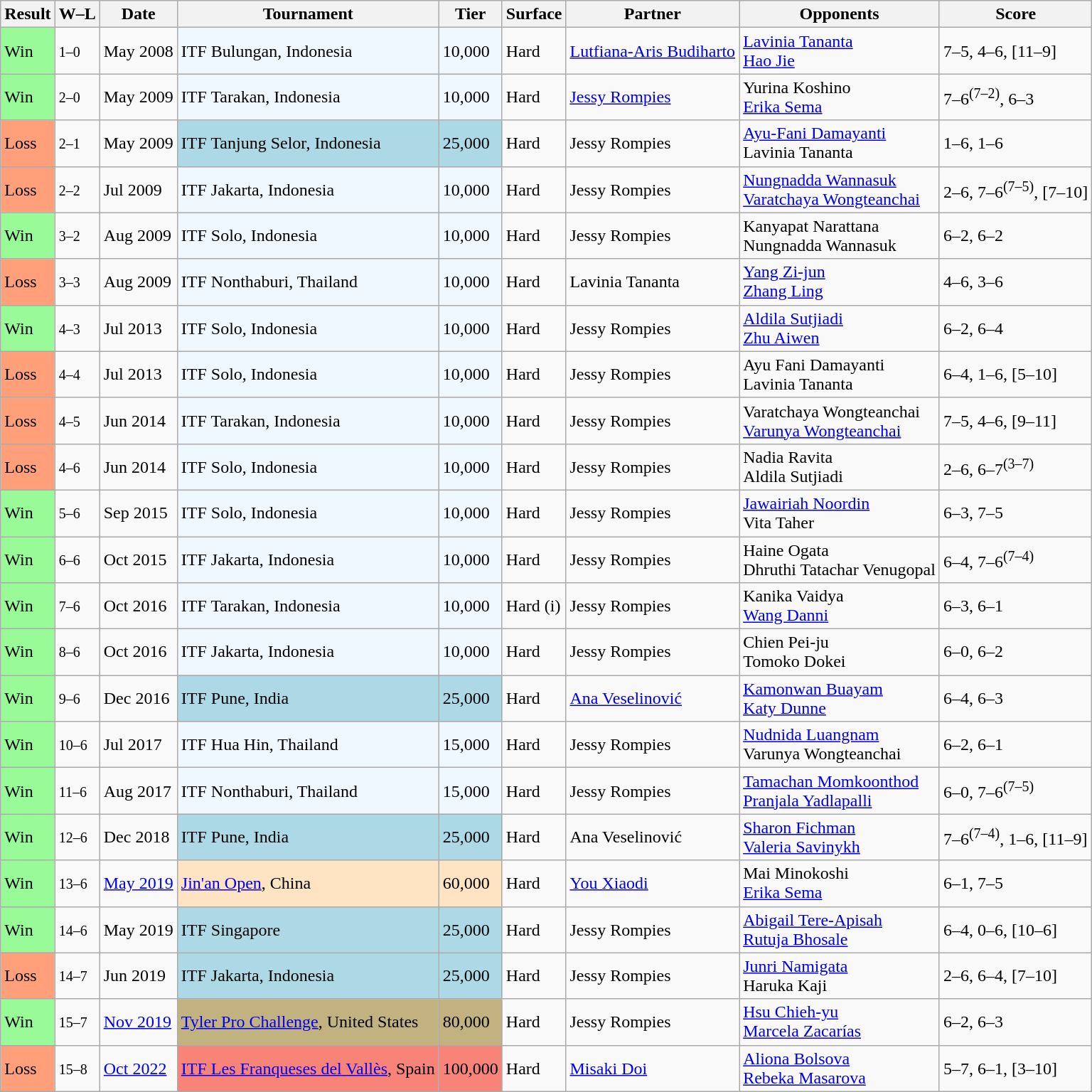<table class="sortable wikitable">
<tr>
<th>Result</th>
<th class="unsortable">W–L</th>
<th>Date</th>
<th>Tournament</th>
<th>Tier</th>
<th>Surface</th>
<th>Partner</th>
<th>Opponents</th>
<th class="unsortable">Score</th>
</tr>
<tr>
<td style="background:#98fb98;">Win</td>
<td><small>1–0</small></td>
<td>May 2008</td>
<td style="background:#f0f8ff;">ITF Bulungan, Indonesia</td>
<td style="background:#f0f8ff;">10,000</td>
<td>Hard</td>
<td> <a href='#'>Lutfiana-Aris Budiharto</a></td>
<td> <a href='#'>Lavinia Tananta</a> <br>  <a href='#'>Hao Jie</a></td>
<td>7–5, 4–6, [11–9]</td>
</tr>
<tr>
<td style="background:#98fb98;">Win</td>
<td><small>2–0</small></td>
<td>May 2009</td>
<td style="background:#f0f8ff;">ITF Tarakan, Indonesia</td>
<td style="background:#f0f8ff;">10,000</td>
<td>Hard</td>
<td> <a href='#'>Jessy Rompies</a></td>
<td> Yurina Koshino <br>  <a href='#'>Erika Sema</a></td>
<td>7–6<sup>(7–2)</sup>, 6–3</td>
</tr>
<tr>
<td style="background:#ffa07a;">Loss</td>
<td><small>2–1</small></td>
<td>May 2009</td>
<td style="background:lightblue;">ITF Tanjung Selor, Indonesia</td>
<td style="background:lightblue;">25,000</td>
<td>Hard</td>
<td> Jessy Rompies</td>
<td> <a href='#'>Ayu-Fani Damayanti</a> <br>  Lavinia Tananta</td>
<td>1–6, 1–6</td>
</tr>
<tr>
<td style="background:#ffa07a;">Loss</td>
<td><small>2–2</small></td>
<td>Jul 2009</td>
<td style="background:#f0f8ff;">ITF Jakarta, Indonesia</td>
<td style="background:#f0f8ff;">10,000</td>
<td>Hard</td>
<td> Jessy Rompies</td>
<td> <a href='#'>Nungnadda Wannasuk</a> <br>  <a href='#'>Varatchaya Wongteanchai</a></td>
<td>2–6, 7–6<sup>(7–5)</sup>, [7–10]</td>
</tr>
<tr>
<td style="background:#98fb98;">Win</td>
<td><small>3–2</small></td>
<td>Aug 2009</td>
<td style="background:#f0f8ff;">ITF Solo, Indonesia</td>
<td style="background:#f0f8ff;">10,000</td>
<td>Hard</td>
<td> Jessy Rompies</td>
<td> Kanyapat Narattana <br>  Nungnadda Wannasuk</td>
<td>6–2, 6–2</td>
</tr>
<tr>
<td style="background:#ffa07a;">Loss</td>
<td><small>3–3</small></td>
<td>Aug 2009</td>
<td style="background:#f0f8ff;">ITF Nonthaburi, Thailand</td>
<td style="background:#f0f8ff;">10,000</td>
<td>Hard</td>
<td> Lavinia Tananta</td>
<td> <a href='#'>Yang Zi-jun</a> <br>  <a href='#'>Zhang Ling</a></td>
<td>4–6, 3–6</td>
</tr>
<tr>
<td style="background:#98fb98;">Win</td>
<td><small>4–3</small></td>
<td>Jul 2013</td>
<td style="background:#f0f8ff;">ITF Solo, Indonesia</td>
<td style="background:#f0f8ff;">10,000</td>
<td>Hard</td>
<td> Jessy Rompies</td>
<td> <a href='#'>Aldila Sutjiadi</a> <br>  <a href='#'>Zhu Aiwen</a></td>
<td>6–2, 6–4</td>
</tr>
<tr>
<td style="background:#ffa07a;">Loss</td>
<td><small>4–4</small></td>
<td>Jul 2013</td>
<td style="background:#f0f8ff;">ITF Solo, Indonesia</td>
<td style="background:#f0f8ff;">10,000</td>
<td>Hard</td>
<td> Jessy Rompies</td>
<td> Ayu Fani Damayanti <br>  Lavinia Tananta</td>
<td>6–4, 1–6, [5–10]</td>
</tr>
<tr>
<td style="background:#ffa07a;">Loss</td>
<td><small>4–5</small></td>
<td>Jun 2014</td>
<td style="background:#f0f8ff;">ITF Tarakan, Indonesia</td>
<td style="background:#f0f8ff;">10,000</td>
<td>Hard</td>
<td> Jessy Rompies</td>
<td> Varatchaya Wongteanchai <br>  <a href='#'>Varunya Wongteanchai</a></td>
<td>7–5, 4–6, [9–11]</td>
</tr>
<tr>
<td style="background:#ffa07a;">Loss</td>
<td><small>4–6</small></td>
<td>Jun 2014</td>
<td style="background:#f0f8ff;">ITF Solo, Indonesia</td>
<td style="background:#f0f8ff;">10,000</td>
<td>Hard</td>
<td> Jessy Rompies</td>
<td> Nadia Ravita <br>  Aldila Sutjiadi</td>
<td>2–6, 6–7<sup>(3–7)</sup></td>
</tr>
<tr>
<td style="background:#98fb98;">Win</td>
<td><small>5–6</small></td>
<td>Sep 2015</td>
<td style="background:#f0f8ff;">ITF Solo, Indonesia</td>
<td style="background:#f0f8ff;">10,000</td>
<td>Hard</td>
<td> Jessy Rompies</td>
<td> <a href='#'>Jawairiah Noordin</a> <br>  Vita Taher</td>
<td>6–3, 7–5</td>
</tr>
<tr>
<td style="background:#98fb98;">Win</td>
<td><small>6–6</small></td>
<td>Oct 2015</td>
<td style="background:#f0f8ff;">ITF Jakarta, Indonesia</td>
<td style="background:#f0f8ff;">10,000</td>
<td>Hard</td>
<td> Jessy Rompies</td>
<td> Haine Ogata <br>  Dhruthi Tatachar Venugopal</td>
<td>6–4, 7–6<sup>(7–4)</sup></td>
</tr>
<tr>
<td style="background:#98fb98;">Win</td>
<td><small>7–6</small></td>
<td>Oct 2016</td>
<td style="background:#f0f8ff;">ITF Tarakan, Indonesia</td>
<td style="background:#f0f8ff;">10,000</td>
<td>Hard (i)</td>
<td> Jessy Rompies</td>
<td> Kanika Vaidya <br>  <a href='#'>Wang Danni</a></td>
<td>6–3, 6–1</td>
</tr>
<tr>
<td style="background:#98fb98;">Win</td>
<td><small>8–6</small></td>
<td>Oct 2016</td>
<td style="background:#f0f8ff;">ITF Jakarta, Indonesia</td>
<td style="background:#f0f8ff;">10,000</td>
<td>Hard</td>
<td> Jessy Rompies</td>
<td> Chien Pei-ju <br>  Tomoko Dokei</td>
<td>6–0, 6–2</td>
</tr>
<tr>
<td style="background:#98fb98;">Win</td>
<td><small>9–6</small></td>
<td>Dec 2016</td>
<td style="background:lightblue;">ITF Pune, India</td>
<td style="background:lightblue;">25,000</td>
<td>Hard</td>
<td> <a href='#'>Ana Veselinović</a></td>
<td> <a href='#'>Kamonwan Buayam</a> <br>  <a href='#'>Katy Dunne</a></td>
<td>6–4, 6–3</td>
</tr>
<tr>
<td style="background:#98fb98;">Win</td>
<td><small>10–6</small></td>
<td>Jul 2017</td>
<td style="background:#f0f8ff;">ITF Hua Hin, Thailand</td>
<td style="background:#f0f8ff;">15,000</td>
<td>Hard</td>
<td> Jessy Rompies</td>
<td> <a href='#'>Nudnida Luangnam</a> <br>  Varunya Wongteanchai</td>
<td>6–2, 6–1</td>
</tr>
<tr>
<td style="background:#98fb98;">Win</td>
<td><small>11–6</small></td>
<td>Aug 2017</td>
<td style="background:#f0f8ff;">ITF Nonthaburi, Thailand</td>
<td style="background:#f0f8ff;">15,000</td>
<td>Hard</td>
<td> Jessy Rompies</td>
<td> <a href='#'>Tamachan Momkoonthod</a> <br>  <a href='#'>Pranjala Yadlapalli</a></td>
<td>6–0, 7–6<sup>(7–5)</sup></td>
</tr>
<tr>
<td style="background:#98fb98;">Win</td>
<td><small>12–6</small></td>
<td>Dec 2018</td>
<td bgcolor=lightblue>ITF Pune, India</td>
<td bgcolor=lightblue>25,000</td>
<td>Hard</td>
<td> Ana Veselinović</td>
<td> <a href='#'>Sharon Fichman</a> <br>  <a href='#'>Valeria Savinykh</a></td>
<td>7–6<sup>(7–4)</sup>, 1–6, [11–9]</td>
</tr>
<tr>
<td style="background:#98fb98;">Win</td>
<td><small>13–6</small></td>
<td><a href='#'>May 2019</a></td>
<td bgcolor=ffe4c4><a href='#'>Jin'an Open</a>, China</td>
<td bgcolor=ffe4c4>60,000</td>
<td>Hard</td>
<td> <a href='#'>You Xiaodi</a></td>
<td> Mai Minokoshi <br>  <a href='#'>Erika Sema</a></td>
<td>6–1, 7–5</td>
</tr>
<tr>
<td style="background:#98fb98;">Win</td>
<td><small>14–6</small></td>
<td>May 2019</td>
<td bgcolor=lightblue>ITF Singapore</td>
<td bgcolor=lightblue>25,000</td>
<td>Hard</td>
<td> Jessy Rompies</td>
<td> <a href='#'>Abigail Tere-Apisah</a> <br>  <a href='#'>Rutuja Bhosale</a></td>
<td>6–4, 0–6, [10–6]</td>
</tr>
<tr>
<td style="background:#ffa07a;">Loss</td>
<td><small>14–7</small></td>
<td>Jun 2019</td>
<td bgcolor=lightblue>ITF Jakarta, Indonesia</td>
<td bgcolor=lightblue>25,000</td>
<td>Hard</td>
<td> Jessy Rompies</td>
<td> <a href='#'>Junri Namigata</a> <br>  Haruka Kaji</td>
<td>2–6, 6–4, [7–10]</td>
</tr>
<tr>
<td style="background:#98fb98;">Win</td>
<td><small>15–7</small></td>
<td><a href='#'>Nov 2019</a></td>
<td bgcolor=c2b280><a href='#'>Tyler Pro Challenge</a>, United States</td>
<td bgcolor=c2b280>80,000</td>
<td>Hard</td>
<td> Jessy Rompies</td>
<td> <a href='#'>Hsu Chieh-yu</a> <br>  <a href='#'>Marcela Zacarías</a></td>
<td>6–2, 6–3</td>
</tr>
<tr>
<td style="background:#ffa07a;">Loss</td>
<td><small>15–8</small></td>
<td><a href='#'>Oct 2022</a></td>
<td style="background:#f88379;"><a href='#'>ITF Les Franqueses del Vallès</a>, Spain</td>
<td style="background:#f88379;">100,000</td>
<td>Hard</td>
<td> <a href='#'>Misaki Doi</a></td>
<td> <a href='#'>Aliona Bolsova</a> <br>  <a href='#'>Rebeka Masarova</a></td>
<td>5–7, 6–1, [3–10]</td>
</tr>
</table>
